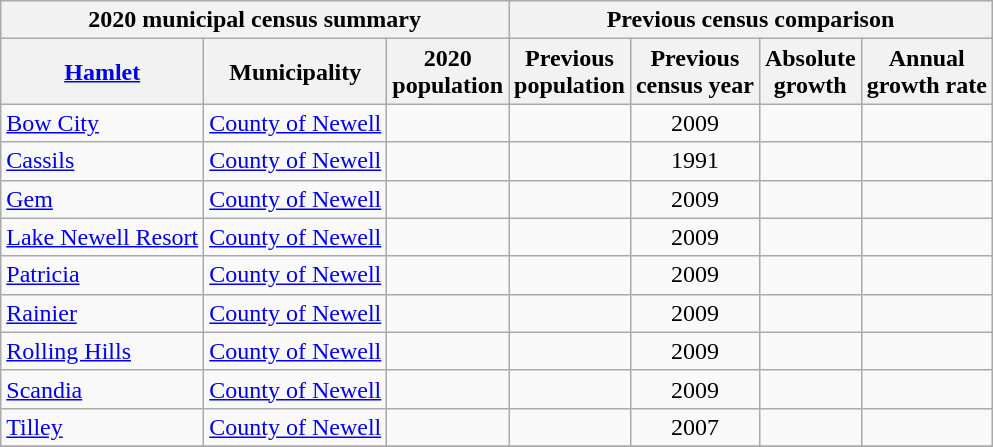<table class="wikitable sortable">
<tr>
<th colspan=3 class=unsortable>2020 municipal census summary</th>
<th colspan=4 class=unsortable>Previous census comparison</th>
</tr>
<tr>
<th><a href='#'>Hamlet</a></th>
<th>Municipality</th>
<th>2020<br>population<br></th>
<th>Previous<br>population</th>
<th>Previous<br>census year</th>
<th>Absolute<br>growth</th>
<th>Annual<br>growth rate</th>
</tr>
<tr>
<td><a href='#'>Bow City</a></td>
<td><a href='#'>County of Newell</a></td>
<td align=center></td>
<td align=center></td>
<td align=center>2009</td>
<td align=center></td>
<td align=center></td>
</tr>
<tr>
<td><a href='#'>Cassils</a></td>
<td><a href='#'>County of Newell</a></td>
<td align=center></td>
<td align=center></td>
<td align=center>1991</td>
<td align=center></td>
<td align=center></td>
</tr>
<tr>
<td><a href='#'>Gem</a></td>
<td><a href='#'>County of Newell</a></td>
<td align=center></td>
<td align=center></td>
<td align=center>2009</td>
<td align=center></td>
<td align=center></td>
</tr>
<tr>
<td><a href='#'>Lake Newell Resort</a></td>
<td><a href='#'>County of Newell</a></td>
<td align=center></td>
<td align=center></td>
<td align=center>2009</td>
<td align=center></td>
<td align=center></td>
</tr>
<tr>
<td><a href='#'>Patricia</a></td>
<td><a href='#'>County of Newell</a></td>
<td align=center></td>
<td align=center></td>
<td align=center>2009</td>
<td align=center></td>
<td align=center></td>
</tr>
<tr>
<td><a href='#'>Rainier</a></td>
<td><a href='#'>County of Newell</a></td>
<td align=center></td>
<td align=center></td>
<td align=center>2009</td>
<td align=center></td>
<td align=center></td>
</tr>
<tr>
<td><a href='#'>Rolling Hills</a></td>
<td><a href='#'>County of Newell</a></td>
<td align=center></td>
<td align=center></td>
<td align=center>2009</td>
<td align=center></td>
<td align=center></td>
</tr>
<tr>
<td><a href='#'>Scandia</a></td>
<td><a href='#'>County of Newell</a></td>
<td align=center></td>
<td align=center></td>
<td align=center>2009</td>
<td align=center></td>
<td align=center></td>
</tr>
<tr>
<td><a href='#'>Tilley</a></td>
<td><a href='#'>County of Newell</a></td>
<td align=center></td>
<td align=center></td>
<td align=center>2007</td>
<td align=center></td>
<td align=center></td>
</tr>
<tr>
</tr>
</table>
